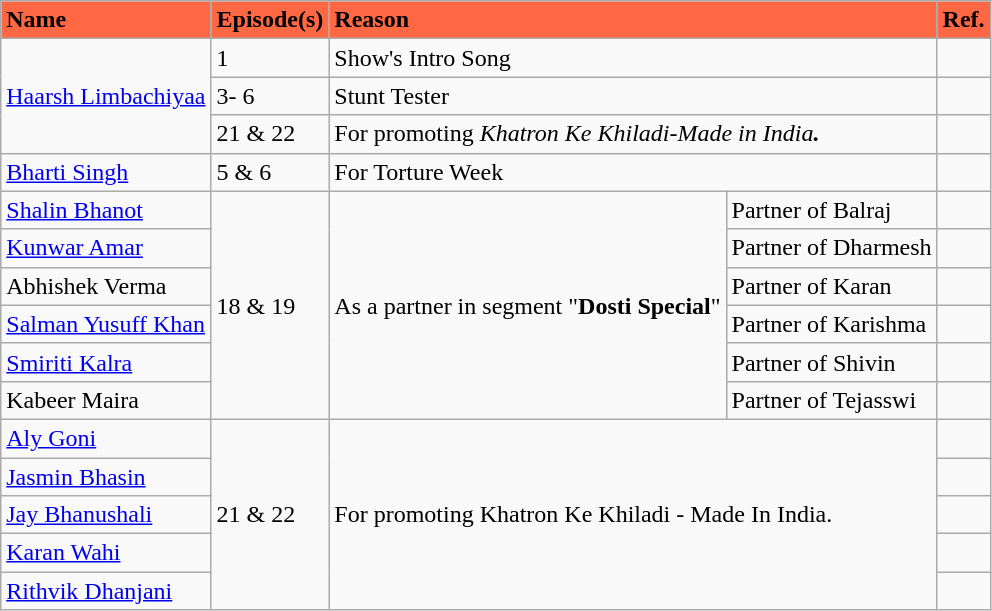<table class="wikitable">
<tr>
<td bgcolor="#FF6843"><strong>Name</strong></td>
<td bgcolor="#FF6843"><strong>Episode(s)</strong></td>
<td colspan="2" bgcolor="#FF6843"><strong>Reason</strong></td>
<td bgcolor="#FF6843"><strong>Ref.</strong></td>
</tr>
<tr>
<td rowspan="3"><a href='#'>Haarsh Limbachiyaa</a></td>
<td>1</td>
<td colspan="2">Show's Intro Song</td>
<td></td>
</tr>
<tr>
<td>3- 6</td>
<td colspan="2">Stunt Tester</td>
<td></td>
</tr>
<tr>
<td>21 & 22</td>
<td colspan="2">For promoting <em>Khatron Ke Khiladi-Made in India<strong><em>.<strong></td>
<td></td>
</tr>
<tr>
<td><a href='#'>Bharti Singh</a></td>
<td>5 & 6</td>
<td colspan="2">For Torture Week</td>
<td></td>
</tr>
<tr>
<td><a href='#'>Shalin Bhanot</a></td>
<td rowspan="6">18 & 19</td>
<td rowspan="6">As a partner in segment </strong>"<strong>Dosti Special</strong>"<strong></td>
<td>Partner of Balraj</td>
<td></td>
</tr>
<tr>
<td><a href='#'>Kunwar Amar</a></td>
<td>Partner of Dharmesh</td>
<td></td>
</tr>
<tr>
<td>Abhishek Verma</td>
<td>Partner of Karan</td>
<td></td>
</tr>
<tr>
<td><a href='#'>Salman Yusuff Khan</a></td>
<td>Partner of Karishma</td>
<td></td>
</tr>
<tr>
<td><a href='#'>Smiriti Kalra</a></td>
<td>Partner of Shivin</td>
<td></td>
</tr>
<tr>
<td>Kabeer Maira</td>
<td>Partner of Tejasswi</td>
<td></td>
</tr>
<tr>
<td><a href='#'>Aly Goni</a></td>
<td rowspan="5">21 & 22</td>
<td colspan="2" rowspan="5">For promoting  </em>Khatron Ke Khiladi - Made In India</em></strong>.</strong></td>
<td></td>
</tr>
<tr>
<td><a href='#'>Jasmin Bhasin</a></td>
<td></td>
</tr>
<tr>
<td><a href='#'>Jay Bhanushali</a></td>
<td></td>
</tr>
<tr>
<td><a href='#'>Karan Wahi</a></td>
<td></td>
</tr>
<tr>
<td><a href='#'>Rithvik Dhanjani</a></td>
<td></td>
</tr>
</table>
